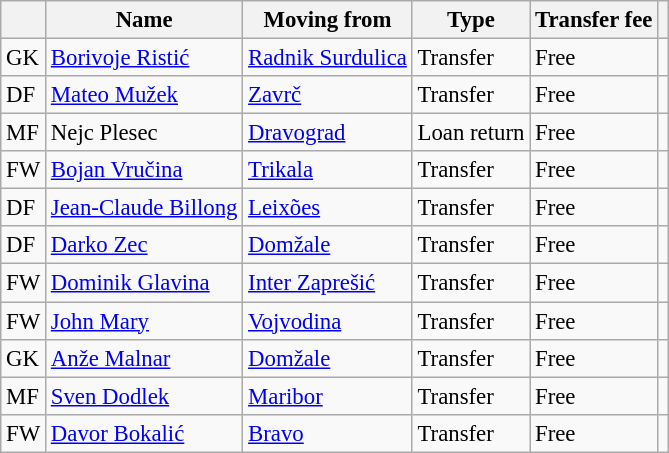<table class="wikitable sortable" style="font-size:95%;">
<tr>
<th></th>
<th>Name</th>
<th>Moving from</th>
<th>Type</th>
<th>Transfer fee</th>
<th></th>
</tr>
<tr>
<td>GK</td>
<td> <a href='#'>Borivoje Ristić</a></td>
<td> <a href='#'>Radnik Surdulica</a></td>
<td>Transfer</td>
<td>Free</td>
<td></td>
</tr>
<tr>
<td>DF</td>
<td> <a href='#'>Mateo Mužek</a></td>
<td><a href='#'>Zavrč</a></td>
<td>Transfer</td>
<td>Free</td>
<td></td>
</tr>
<tr>
<td>MF</td>
<td> Nejc Plesec</td>
<td><a href='#'>Dravograd</a></td>
<td>Loan return</td>
<td>Free</td>
<td></td>
</tr>
<tr>
<td>FW</td>
<td> <a href='#'>Bojan Vručina</a></td>
<td> <a href='#'>Trikala</a></td>
<td>Transfer</td>
<td>Free</td>
<td></td>
</tr>
<tr>
<td>DF</td>
<td> <a href='#'>Jean-Claude Billong</a></td>
<td> <a href='#'>Leixões</a></td>
<td>Transfer</td>
<td>Free</td>
<td></td>
</tr>
<tr>
<td>DF</td>
<td> <a href='#'>Darko Zec</a></td>
<td><a href='#'>Domžale</a></td>
<td>Transfer</td>
<td>Free</td>
<td></td>
</tr>
<tr>
<td>FW</td>
<td> <a href='#'>Dominik Glavina</a></td>
<td> <a href='#'>Inter Zaprešić</a></td>
<td>Transfer</td>
<td>Free</td>
<td></td>
</tr>
<tr>
<td>FW</td>
<td> <a href='#'>John Mary</a></td>
<td> <a href='#'>Vojvodina</a></td>
<td>Transfer</td>
<td>Free</td>
<td></td>
</tr>
<tr>
<td>GK</td>
<td> <a href='#'>Anže Malnar</a></td>
<td><a href='#'>Domžale</a></td>
<td>Transfer</td>
<td>Free</td>
<td></td>
</tr>
<tr>
<td>MF</td>
<td> <a href='#'>Sven Dodlek</a></td>
<td><a href='#'>Maribor</a></td>
<td>Transfer</td>
<td>Free</td>
<td></td>
</tr>
<tr>
<td>FW</td>
<td> <a href='#'>Davor Bokalić</a></td>
<td><a href='#'>Bravo</a></td>
<td>Transfer</td>
<td>Free</td>
<td></td>
</tr>
</table>
